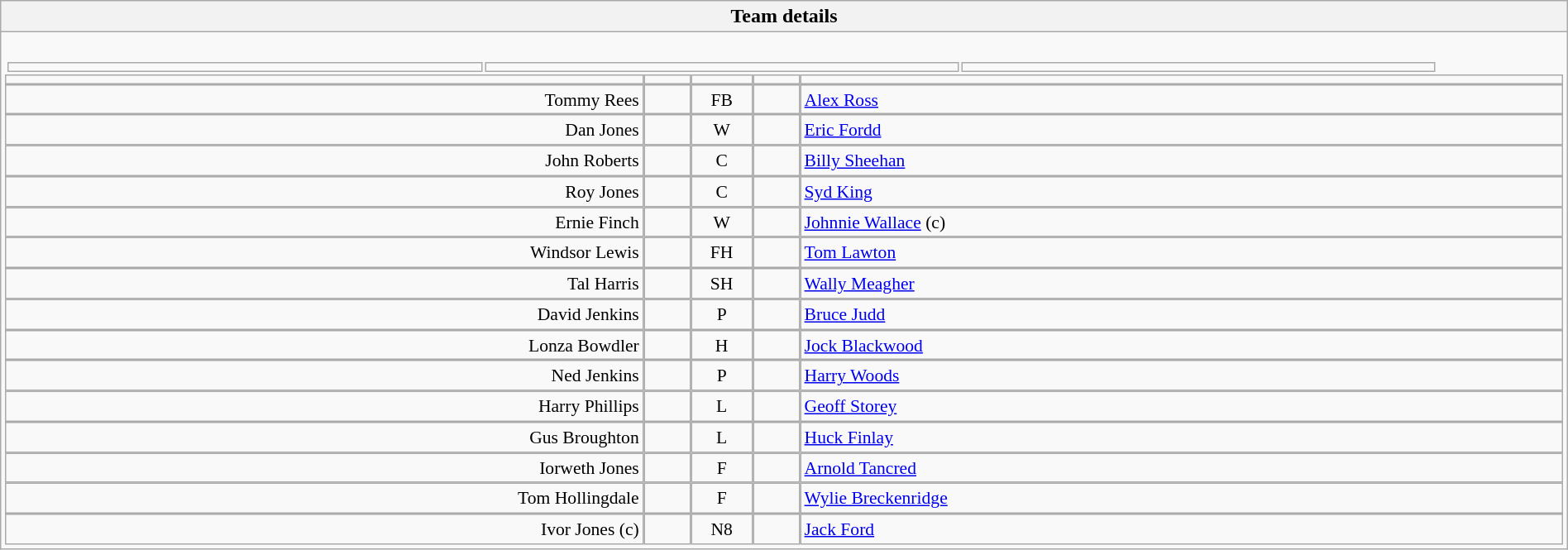<table style="width:100%" class="wikitable collapsible collapsed">
<tr>
<th>Team details</th>
</tr>
<tr>
<td><br><table width=92% |>
<tr>
<td></td>
<td></td>
<td></td>
</tr>
</table>
<table width="100%" style="font-size: 90%; " cellspacing="0" cellpadding="0" align=center>
<tr>
<td width=41%; text-align=right></td>
<td width=3%; text-align:right></td>
<td width=4%; text-align:center></td>
<td width=3%; text-align:left></td>
<td width=49%; text-align:left></td>
</tr>
<tr>
<td align=right>Tommy Rees</td>
<td align=right></td>
<td align=center>FB</td>
<td></td>
<td><a href='#'>Alex Ross</a></td>
</tr>
<tr>
<td align=right>Dan Jones</td>
<td align=right></td>
<td align=center>W</td>
<td></td>
<td><a href='#'>Eric Fordd</a></td>
</tr>
<tr>
<td align=right>John Roberts</td>
<td align=right></td>
<td align=center>C</td>
<td></td>
<td><a href='#'>Billy Sheehan</a></td>
</tr>
<tr>
<td align=right>Roy Jones</td>
<td align=right></td>
<td align=center>C</td>
<td></td>
<td><a href='#'>Syd King</a></td>
</tr>
<tr>
<td align=right>Ernie Finch</td>
<td align=right></td>
<td align=center>W</td>
<td></td>
<td><a href='#'>Johnnie Wallace</a> (c)</td>
</tr>
<tr>
<td align=right>Windsor Lewis</td>
<td align=right></td>
<td align=center>FH</td>
<td></td>
<td><a href='#'>Tom Lawton</a></td>
</tr>
<tr>
<td align=right>Tal Harris</td>
<td align=right></td>
<td align=center>SH</td>
<td></td>
<td><a href='#'>Wally Meagher</a></td>
</tr>
<tr>
<td align=right>David Jenkins</td>
<td align=right></td>
<td align=center>P</td>
<td></td>
<td><a href='#'>Bruce Judd</a></td>
</tr>
<tr>
<td align=right>Lonza Bowdler</td>
<td align=right></td>
<td align=center>H</td>
<td></td>
<td><a href='#'>Jock Blackwood</a></td>
</tr>
<tr>
<td align=right>Ned Jenkins</td>
<td align=right></td>
<td align=center>P</td>
<td></td>
<td><a href='#'>Harry Woods</a></td>
</tr>
<tr>
<td align=right>Harry Phillips</td>
<td align=right></td>
<td align=center>L</td>
<td></td>
<td><a href='#'>Geoff Storey</a></td>
</tr>
<tr>
<td align=right>Gus Broughton</td>
<td align=right></td>
<td align=center>L</td>
<td></td>
<td><a href='#'>Huck Finlay</a></td>
</tr>
<tr>
<td align=right>Iorweth Jones</td>
<td align=right></td>
<td align=center>F</td>
<td></td>
<td><a href='#'>Arnold Tancred</a></td>
</tr>
<tr>
<td align=right>Tom Hollingdale</td>
<td align=right></td>
<td align=center>F</td>
<td></td>
<td><a href='#'>Wylie Breckenridge</a></td>
</tr>
<tr>
<td align=right>Ivor Jones (c)</td>
<td align=right></td>
<td align=center>N8</td>
<td></td>
<td><a href='#'>Jack Ford</a></td>
</tr>
</table>
</td>
</tr>
</table>
